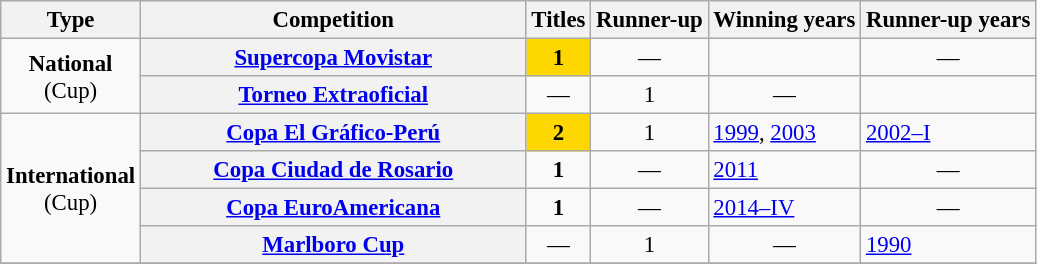<table class="wikitable plainrowheaders" style="font-size:95%; text-align:center;">
<tr>
<th>Type</th>
<th width=250px>Competition</th>
<th>Titles</th>
<th>Runner-up</th>
<th>Winning years</th>
<th>Runner-up years</th>
</tr>
<tr>
<td rowspan=2><strong>National</strong><br>(Cup)</td>
<th scope=col><a href='#'>Supercopa Movistar</a></th>
<td bgcolor="gold"><strong>1</strong></td>
<td style="text-align:center;">—</td>
<td></td>
<td style="text-align:center;">—</td>
</tr>
<tr>
<th scope=col><a href='#'>Torneo Extraoficial</a></th>
<td style="text-align:center;">—</td>
<td>1</td>
<td style="text-align:center;">—</td>
<td></td>
</tr>
<tr>
<td rowspan=4><strong>International</strong><br>(Cup)</td>
<th scope=col><a href='#'>Copa El Gráfico-Perú</a></th>
<td bgcolor="gold"><strong>2</strong></td>
<td>1</td>
<td align="left"><a href='#'>1999</a>, <a href='#'>2003</a></td>
<td align="left"><a href='#'>2002–I</a></td>
</tr>
<tr>
<th scope=col><a href='#'>Copa Ciudad de Rosario</a></th>
<td><strong>1</strong></td>
<td style="text-align:center;">—</td>
<td align="left"><a href='#'>2011</a></td>
<td style="text-align:center;">—</td>
</tr>
<tr>
<th scope=col><a href='#'>Copa EuroAmericana</a></th>
<td><strong>1</strong></td>
<td style="text-align:center;">—</td>
<td align="left"><a href='#'>2014–IV</a></td>
<td style="text-align:center;">—</td>
</tr>
<tr>
<th scope=col><a href='#'>Marlboro Cup</a></th>
<td style="text-align:center;">—</td>
<td>1</td>
<td style="text-align:center;">—</td>
<td align="left"><a href='#'>1990</a></td>
</tr>
<tr>
</tr>
</table>
